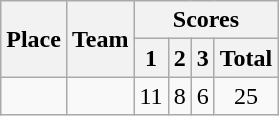<table class=wikitable style="text-align:center">
<tr>
<th rowspan=2>Place</th>
<th rowspan=2>Team</th>
<th colspan=4>Scores</th>
</tr>
<tr>
<th>1</th>
<th>2</th>
<th>3</th>
<th>Total</th>
</tr>
<tr>
<td></td>
<td align=left></td>
<td>11</td>
<td>8</td>
<td>6</td>
<td>25</td>
</tr>
</table>
